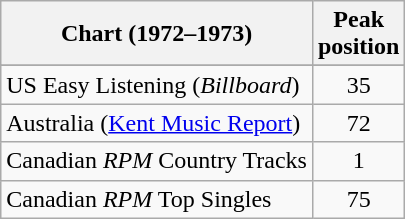<table class="wikitable sortable">
<tr>
<th>Chart (1972–1973)</th>
<th>Peak<br>position</th>
</tr>
<tr>
</tr>
<tr>
</tr>
<tr>
<td>US Easy Listening (<em>Billboard</em>)</td>
<td align="center">35</td>
</tr>
<tr>
<td>Australia (<a href='#'>Kent Music Report</a>)</td>
<td align="center">72</td>
</tr>
<tr>
<td>Canadian <em>RPM</em> Country Tracks</td>
<td align="center">1</td>
</tr>
<tr>
<td>Canadian <em>RPM</em> Top Singles</td>
<td align="center">75</td>
</tr>
</table>
